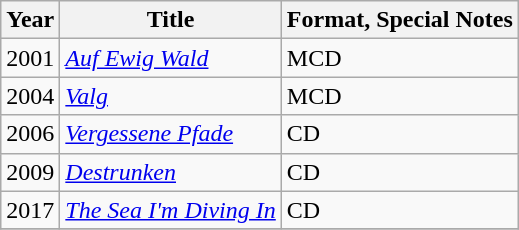<table class="wikitable">
<tr>
<th>Year</th>
<th>Title</th>
<th>Format, Special Notes</th>
</tr>
<tr>
<td>2001</td>
<td><em><a href='#'>Auf Ewig Wald</a></em></td>
<td>MCD</td>
</tr>
<tr>
<td>2004</td>
<td><em><a href='#'>Valg</a></em></td>
<td>MCD</td>
</tr>
<tr>
<td>2006</td>
<td><em><a href='#'>Vergessene Pfade</a></em></td>
<td>CD</td>
</tr>
<tr>
<td>2009</td>
<td><em><a href='#'>Destrunken</a></em></td>
<td>CD</td>
</tr>
<tr>
<td>2017</td>
<td><em><a href='#'>The Sea I'm Diving In</a></em></td>
<td>CD</td>
</tr>
<tr>
</tr>
</table>
